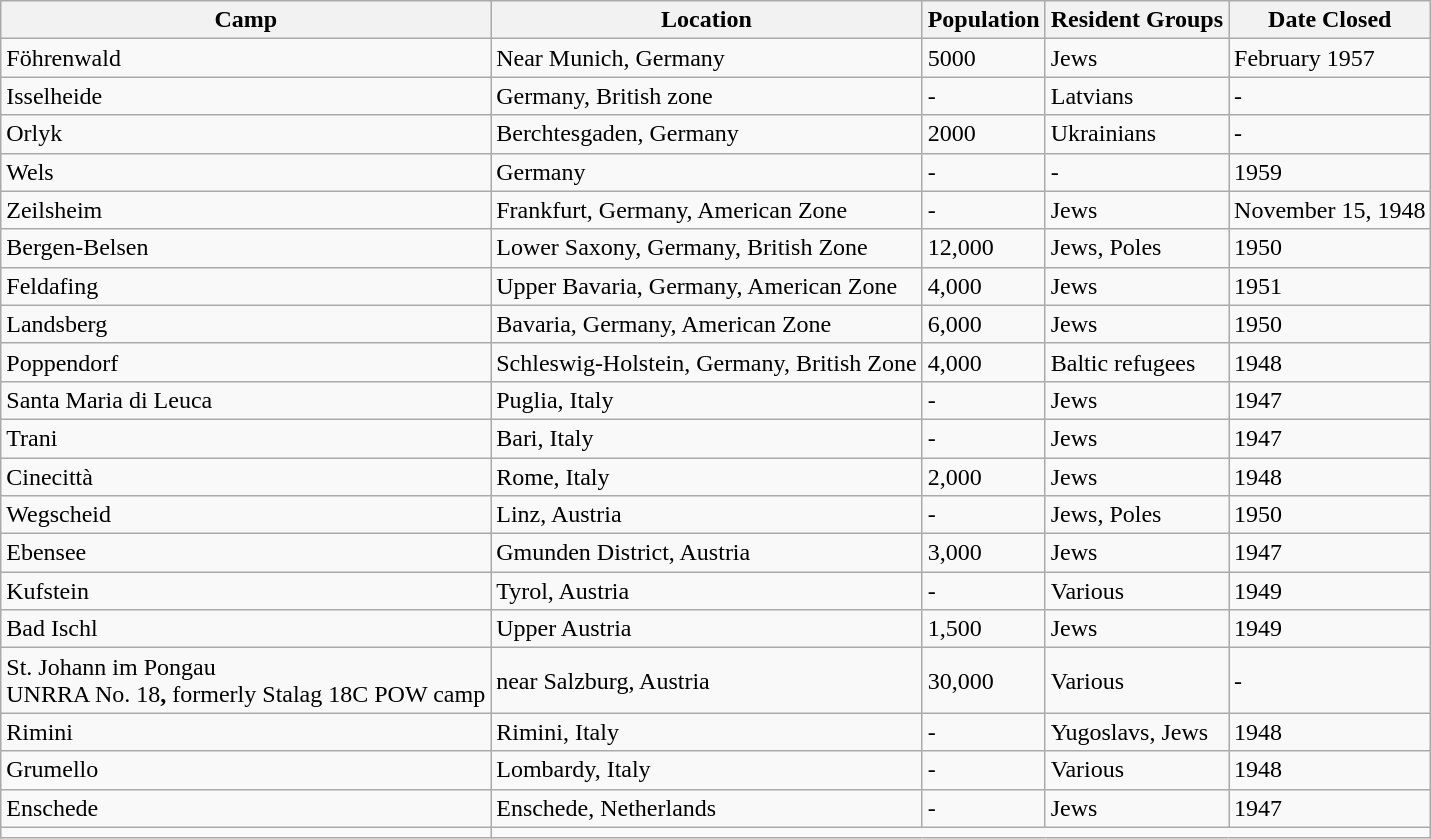<table class="wikitable" style="float:center; margin-left:1.0em">
<tr>
<th scope="col">Camp</th>
<th scope="col">Location</th>
<th scope="col">Population</th>
<th scope="col">Resident Groups</th>
<th scope="col">Date Closed</th>
</tr>
<tr>
<td scope="row">Föhrenwald</td>
<td>Near Munich, Germany</td>
<td>5000</td>
<td>Jews</td>
<td>February 1957</td>
</tr>
<tr>
<td scope="row">Isselheide</td>
<td>Germany, British zone</td>
<td>-</td>
<td>Latvians</td>
<td>-</td>
</tr>
<tr>
<td scope="row">Orlyk</td>
<td>Berchtesgaden, Germany</td>
<td>2000</td>
<td>Ukrainians</td>
<td>-</td>
</tr>
<tr>
<td scope="row">Wels</td>
<td>Germany</td>
<td>-</td>
<td>-</td>
<td>1959</td>
</tr>
<tr>
<td scope="row">Zeilsheim</td>
<td>Frankfurt, Germany, American Zone</td>
<td>-</td>
<td>Jews</td>
<td>November 15, 1948</td>
</tr>
<tr>
<td scope="row">Bergen-Belsen</td>
<td>Lower Saxony, Germany, British Zone</td>
<td>12,000</td>
<td>Jews, Poles</td>
<td>1950</td>
</tr>
<tr>
<td scope="row">Feldafing</td>
<td>Upper Bavaria, Germany, American Zone</td>
<td>4,000</td>
<td>Jews</td>
<td>1951</td>
</tr>
<tr>
<td scope="row">Landsberg</td>
<td>Bavaria, Germany, American Zone</td>
<td>6,000</td>
<td>Jews</td>
<td>1950</td>
</tr>
<tr>
<td scope="row">Poppendorf</td>
<td>Schleswig-Holstein, Germany, British Zone</td>
<td>4,000</td>
<td>Baltic refugees</td>
<td>1948</td>
</tr>
<tr>
<td scope="row">Santa Maria di Leuca</td>
<td>Puglia, Italy</td>
<td>-</td>
<td>Jews</td>
<td>1947</td>
</tr>
<tr>
<td scope="row">Trani</td>
<td>Bari, Italy</td>
<td>-</td>
<td>Jews</td>
<td>1947</td>
</tr>
<tr>
<td scope="row">Cinecittà</td>
<td>Rome, Italy</td>
<td>2,000</td>
<td>Jews</td>
<td>1948</td>
</tr>
<tr>
<td scope="row">Wegscheid</td>
<td>Linz, Austria</td>
<td>-</td>
<td>Jews, Poles</td>
<td>1950</td>
</tr>
<tr>
<td scope="row">Ebensee</td>
<td>Gmunden District, Austria</td>
<td>3,000</td>
<td>Jews</td>
<td>1947</td>
</tr>
<tr>
<td scope="row">Kufstein</td>
<td>Tyrol, Austria</td>
<td>-</td>
<td>Various</td>
<td>1949</td>
</tr>
<tr>
<td scope="row">Bad Ischl</td>
<td>Upper Austria</td>
<td>1,500</td>
<td>Jews</td>
<td>1949</td>
</tr>
<tr>
<td>St. Johann im Pongau<br>UNRRA No. 18<strong>,</strong> formerly Stalag 18C POW camp</td>
<td>near Salzburg, Austria</td>
<td>30,000</td>
<td>Various</td>
<td>-</td>
</tr>
<tr>
<td scope="row">Rimini</td>
<td>Rimini, Italy</td>
<td>-</td>
<td>Yugoslavs, Jews</td>
<td>1948</td>
</tr>
<tr>
<td scope="row">Grumello</td>
<td>Lombardy, Italy</td>
<td>-</td>
<td>Various</td>
<td>1948</td>
</tr>
<tr>
<td scope="row">Enschede</td>
<td>Enschede, Netherlands</td>
<td>-</td>
<td>Jews</td>
<td>1947</td>
</tr>
<tr>
<td></td>
</tr>
</table>
